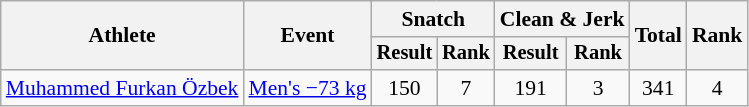<table class="wikitable" style="font-size:90%">
<tr>
<th rowspan="2">Athlete</th>
<th rowspan="2">Event</th>
<th colspan="2">Snatch</th>
<th colspan="2">Clean & Jerk</th>
<th rowspan="2">Total</th>
<th rowspan="2">Rank</th>
</tr>
<tr style="font-size:95%">
<th>Result</th>
<th>Rank</th>
<th>Result</th>
<th>Rank</th>
</tr>
<tr align=center>
<td align=left><a href='#'>Muhammed Furkan Özbek</a></td>
<td align=left><a href='#'>Men's −73 kg</a></td>
<td>150</td>
<td>7</td>
<td>191</td>
<td>3</td>
<td>341</td>
<td>4</td>
</tr>
</table>
